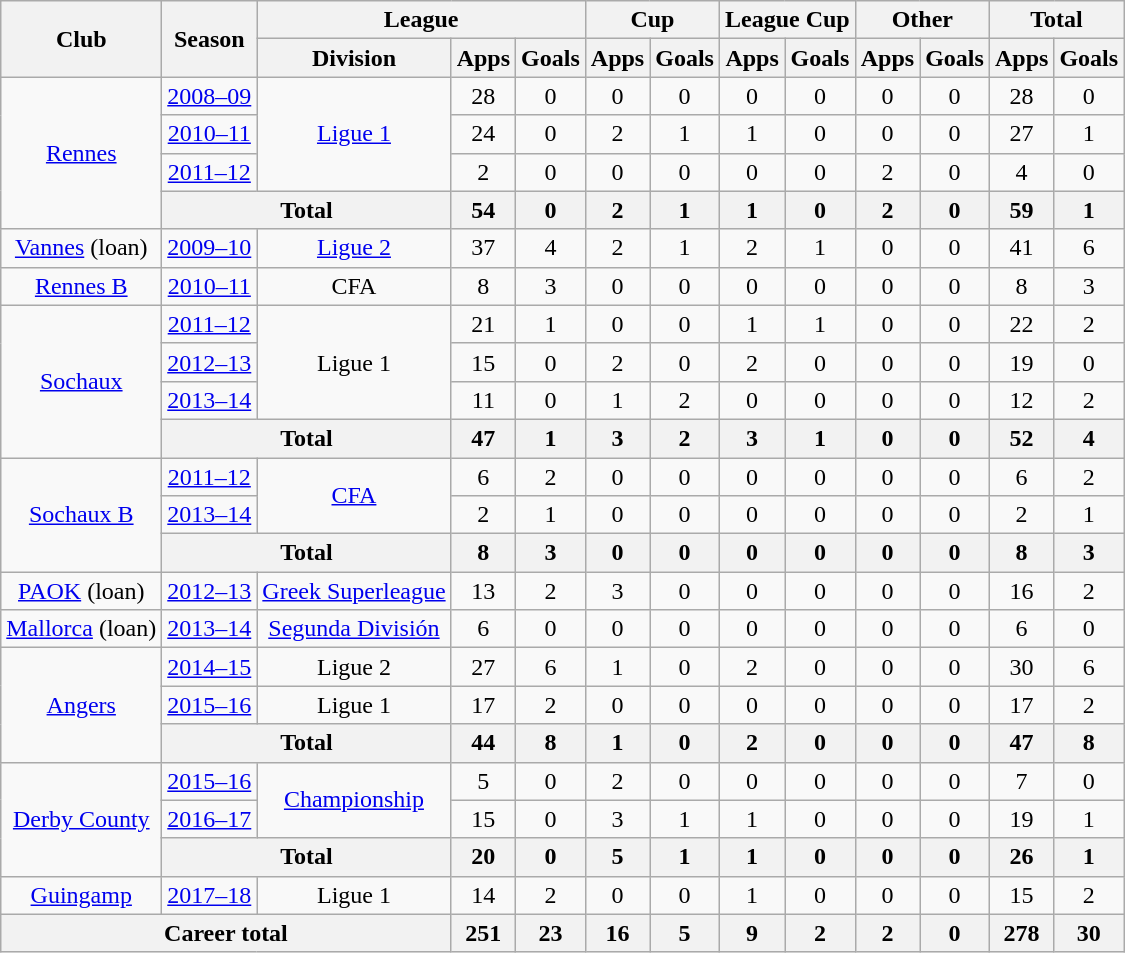<table class="wikitable" style="text-align: center">
<tr>
<th rowspan="2">Club</th>
<th rowspan="2">Season</th>
<th colspan="3">League</th>
<th colspan="2">Cup</th>
<th colspan="2">League Cup</th>
<th colspan="2">Other</th>
<th colspan="2">Total</th>
</tr>
<tr>
<th>Division</th>
<th>Apps</th>
<th>Goals</th>
<th>Apps</th>
<th>Goals</th>
<th>Apps</th>
<th>Goals</th>
<th>Apps</th>
<th>Goals</th>
<th>Apps</th>
<th>Goals</th>
</tr>
<tr>
<td rowspan="4"><a href='#'>Rennes</a></td>
<td><a href='#'>2008–09</a></td>
<td rowspan="3"><a href='#'>Ligue 1</a></td>
<td>28</td>
<td>0</td>
<td>0</td>
<td>0</td>
<td>0</td>
<td>0</td>
<td>0</td>
<td>0</td>
<td>28</td>
<td>0</td>
</tr>
<tr>
<td><a href='#'>2010–11</a></td>
<td>24</td>
<td>0</td>
<td>2</td>
<td>1</td>
<td>1</td>
<td>0</td>
<td>0</td>
<td>0</td>
<td>27</td>
<td>1</td>
</tr>
<tr>
<td><a href='#'>2011–12</a></td>
<td>2</td>
<td>0</td>
<td>0</td>
<td>0</td>
<td>0</td>
<td>0</td>
<td>2</td>
<td>0</td>
<td>4</td>
<td>0</td>
</tr>
<tr>
<th colspan="2">Total</th>
<th>54</th>
<th>0</th>
<th>2</th>
<th>1</th>
<th>1</th>
<th>0</th>
<th>2</th>
<th>0</th>
<th>59</th>
<th>1</th>
</tr>
<tr>
<td><a href='#'>Vannes</a> (loan)</td>
<td><a href='#'>2009–10</a></td>
<td><a href='#'>Ligue 2</a></td>
<td>37</td>
<td>4</td>
<td>2</td>
<td>1</td>
<td>2</td>
<td>1</td>
<td>0</td>
<td>0</td>
<td>41</td>
<td>6</td>
</tr>
<tr>
<td><a href='#'>Rennes B</a></td>
<td><a href='#'>2010–11</a></td>
<td>CFA</td>
<td>8</td>
<td>3</td>
<td>0</td>
<td>0</td>
<td>0</td>
<td>0</td>
<td>0</td>
<td>0</td>
<td>8</td>
<td>3</td>
</tr>
<tr>
<td rowspan="4"><a href='#'>Sochaux</a></td>
<td><a href='#'>2011–12</a></td>
<td rowspan="3">Ligue 1</td>
<td>21</td>
<td>1</td>
<td>0</td>
<td>0</td>
<td>1</td>
<td>1</td>
<td>0</td>
<td>0</td>
<td>22</td>
<td>2</td>
</tr>
<tr>
<td><a href='#'>2012–13</a></td>
<td>15</td>
<td>0</td>
<td>2</td>
<td>0</td>
<td>2</td>
<td>0</td>
<td>0</td>
<td>0</td>
<td>19</td>
<td>0</td>
</tr>
<tr>
<td><a href='#'>2013–14</a></td>
<td>11</td>
<td>0</td>
<td>1</td>
<td>2</td>
<td>0</td>
<td>0</td>
<td>0</td>
<td>0</td>
<td>12</td>
<td>2</td>
</tr>
<tr>
<th colspan="2">Total</th>
<th>47</th>
<th>1</th>
<th>3</th>
<th>2</th>
<th>3</th>
<th>1</th>
<th>0</th>
<th>0</th>
<th>52</th>
<th>4</th>
</tr>
<tr>
<td rowspan="3"><a href='#'>Sochaux B</a></td>
<td><a href='#'>2011–12</a></td>
<td rowspan="2"><a href='#'>CFA</a></td>
<td>6</td>
<td>2</td>
<td>0</td>
<td>0</td>
<td>0</td>
<td>0</td>
<td>0</td>
<td>0</td>
<td>6</td>
<td>2</td>
</tr>
<tr>
<td><a href='#'>2013–14</a></td>
<td>2</td>
<td>1</td>
<td>0</td>
<td>0</td>
<td>0</td>
<td>0</td>
<td>0</td>
<td>0</td>
<td>2</td>
<td>1</td>
</tr>
<tr>
<th colspan="2">Total</th>
<th>8</th>
<th>3</th>
<th>0</th>
<th>0</th>
<th>0</th>
<th>0</th>
<th>0</th>
<th>0</th>
<th>8</th>
<th>3</th>
</tr>
<tr>
<td><a href='#'>PAOK</a> (loan)</td>
<td><a href='#'>2012–13</a></td>
<td><a href='#'>Greek Superleague</a></td>
<td>13</td>
<td>2</td>
<td>3</td>
<td>0</td>
<td>0</td>
<td>0</td>
<td>0</td>
<td>0</td>
<td>16</td>
<td>2</td>
</tr>
<tr>
<td><a href='#'>Mallorca</a> (loan)</td>
<td><a href='#'>2013–14</a></td>
<td><a href='#'>Segunda División</a></td>
<td>6</td>
<td>0</td>
<td>0</td>
<td>0</td>
<td>0</td>
<td>0</td>
<td>0</td>
<td>0</td>
<td>6</td>
<td>0</td>
</tr>
<tr>
<td rowspan="3"><a href='#'>Angers</a></td>
<td><a href='#'>2014–15</a></td>
<td>Ligue 2</td>
<td>27</td>
<td>6</td>
<td>1</td>
<td>0</td>
<td>2</td>
<td>0</td>
<td>0</td>
<td>0</td>
<td>30</td>
<td>6</td>
</tr>
<tr>
<td><a href='#'>2015–16</a></td>
<td>Ligue 1</td>
<td>17</td>
<td>2</td>
<td>0</td>
<td>0</td>
<td>0</td>
<td>0</td>
<td>0</td>
<td>0</td>
<td>17</td>
<td>2</td>
</tr>
<tr>
<th colspan="2">Total</th>
<th>44</th>
<th>8</th>
<th>1</th>
<th>0</th>
<th>2</th>
<th>0</th>
<th>0</th>
<th>0</th>
<th>47</th>
<th>8</th>
</tr>
<tr>
<td rowspan="3"><a href='#'>Derby County</a></td>
<td><a href='#'>2015–16</a></td>
<td rowspan="2"><a href='#'>Championship</a></td>
<td>5</td>
<td>0</td>
<td>2</td>
<td>0</td>
<td>0</td>
<td>0</td>
<td>0</td>
<td>0</td>
<td>7</td>
<td>0</td>
</tr>
<tr>
<td><a href='#'>2016–17</a></td>
<td>15</td>
<td>0</td>
<td>3</td>
<td>1</td>
<td>1</td>
<td>0</td>
<td>0</td>
<td>0</td>
<td>19</td>
<td>1</td>
</tr>
<tr>
<th colspan="2">Total</th>
<th>20</th>
<th>0</th>
<th>5</th>
<th>1</th>
<th>1</th>
<th>0</th>
<th>0</th>
<th>0</th>
<th>26</th>
<th>1</th>
</tr>
<tr>
<td><a href='#'>Guingamp</a></td>
<td><a href='#'>2017–18</a></td>
<td>Ligue 1</td>
<td>14</td>
<td>2</td>
<td>0</td>
<td>0</td>
<td>1</td>
<td>0</td>
<td>0</td>
<td>0</td>
<td>15</td>
<td>2</td>
</tr>
<tr>
<th colspan="3">Career total</th>
<th>251</th>
<th>23</th>
<th>16</th>
<th>5</th>
<th>9</th>
<th>2</th>
<th>2</th>
<th>0</th>
<th>278</th>
<th>30</th>
</tr>
</table>
